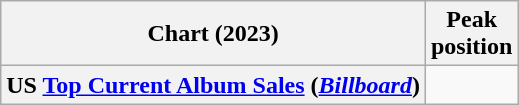<table class="wikitable plainrowheaders">
<tr>
<th scope="col">Chart (2023)</th>
<th scope="col">Peak<br>position</th>
</tr>
<tr>
<th scope="row">US <a href='#'>Top Current Album Sales</a> (<em><a href='#'>Billboard</a></em>)</th>
<td></td>
</tr>
</table>
